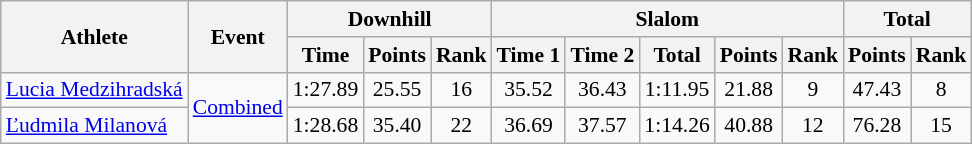<table class="wikitable" style="font-size:90%">
<tr>
<th rowspan="2">Athlete</th>
<th rowspan="2">Event</th>
<th colspan="3">Downhill</th>
<th colspan="5">Slalom</th>
<th colspan="2">Total</th>
</tr>
<tr>
<th>Time</th>
<th>Points</th>
<th>Rank</th>
<th>Time 1</th>
<th>Time 2</th>
<th>Total</th>
<th>Points</th>
<th>Rank</th>
<th>Points</th>
<th>Rank</th>
</tr>
<tr align="center">
<td align="left"><a href='#'>Lucia Medzihradská</a></td>
<td align="left" rowspan=2><a href='#'>Combined</a></td>
<td>1:27.89</td>
<td>25.55</td>
<td>16</td>
<td>35.52</td>
<td>36.43</td>
<td>1:11.95</td>
<td>21.88</td>
<td>9</td>
<td>47.43</td>
<td>8</td>
</tr>
<tr align="center">
<td align="left"><a href='#'>Ľudmila Milanová</a></td>
<td>1:28.68</td>
<td>35.40</td>
<td>22</td>
<td>36.69</td>
<td>37.57</td>
<td>1:14.26</td>
<td>40.88</td>
<td>12</td>
<td>76.28</td>
<td>15</td>
</tr>
</table>
